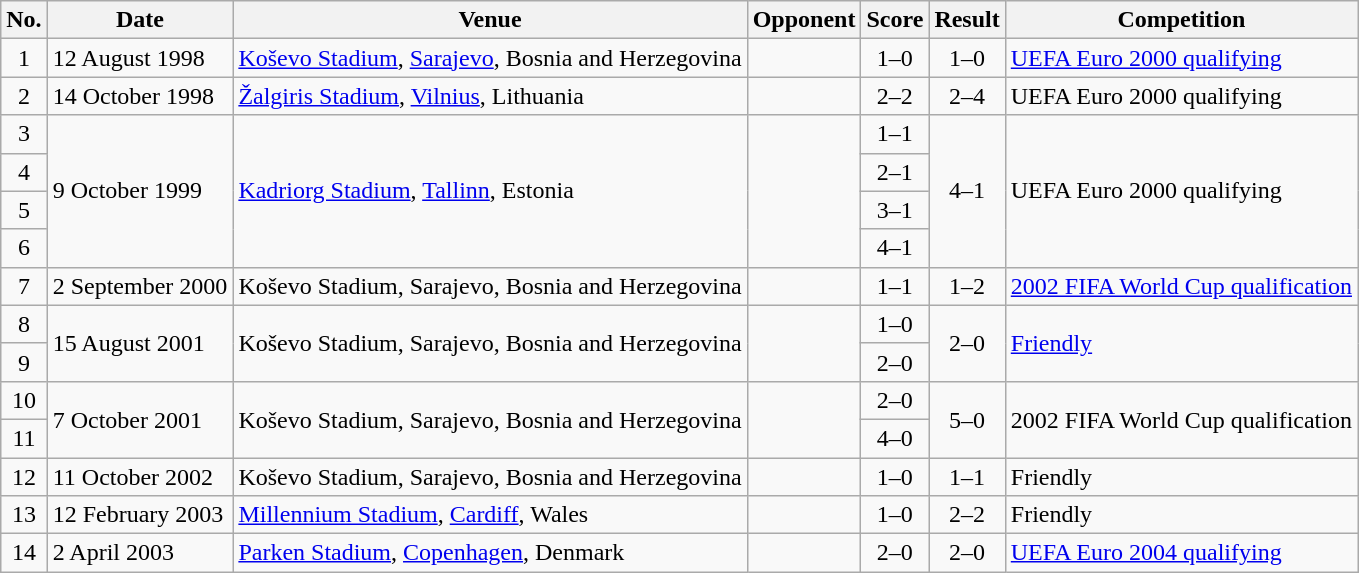<table class="wikitable sortable">
<tr>
<th scope="col">No.</th>
<th scope="col">Date</th>
<th scope="col">Venue</th>
<th scope="col">Opponent</th>
<th scope="col">Score</th>
<th scope="col">Result</th>
<th scope="col">Competition</th>
</tr>
<tr>
<td align="center">1</td>
<td>12 August 1998</td>
<td><a href='#'>Koševo Stadium</a>, <a href='#'>Sarajevo</a>, Bosnia and Herzegovina</td>
<td></td>
<td align="center">1–0</td>
<td align="center">1–0</td>
<td><a href='#'>UEFA Euro 2000 qualifying</a></td>
</tr>
<tr>
<td align="center">2</td>
<td>14 October 1998</td>
<td><a href='#'>Žalgiris Stadium</a>, <a href='#'>Vilnius</a>, Lithuania</td>
<td></td>
<td align="center">2–2</td>
<td align="center">2–4</td>
<td>UEFA Euro 2000 qualifying</td>
</tr>
<tr>
<td align="center">3</td>
<td rowspan="4">9 October 1999</td>
<td rowspan="4"><a href='#'>Kadriorg Stadium</a>, <a href='#'>Tallinn</a>, Estonia</td>
<td rowspan="4"></td>
<td align="center">1–1</td>
<td align="center" rowspan="4">4–1</td>
<td rowspan="4">UEFA Euro 2000 qualifying</td>
</tr>
<tr>
<td align="center">4</td>
<td align="center">2–1</td>
</tr>
<tr>
<td align="center">5</td>
<td align="center">3–1</td>
</tr>
<tr>
<td align="center">6</td>
<td align="center">4–1</td>
</tr>
<tr>
<td align="center">7</td>
<td>2 September 2000</td>
<td>Koševo Stadium, Sarajevo, Bosnia and Herzegovina</td>
<td></td>
<td align="center">1–1</td>
<td align="center">1–2</td>
<td><a href='#'>2002 FIFA World Cup qualification</a></td>
</tr>
<tr>
<td align="center">8</td>
<td rowspan="2">15 August 2001</td>
<td rowspan="2">Koševo Stadium, Sarajevo, Bosnia and Herzegovina</td>
<td rowspan="2"></td>
<td align="center">1–0</td>
<td rowspan="2" align="center">2–0</td>
<td rowspan="2"><a href='#'>Friendly</a></td>
</tr>
<tr>
<td align="center">9</td>
<td align="center">2–0</td>
</tr>
<tr>
<td align="center">10</td>
<td rowspan="2">7 October 2001</td>
<td rowspan="2">Koševo Stadium, Sarajevo, Bosnia and Herzegovina</td>
<td rowspan="2"></td>
<td align="center">2–0</td>
<td rowspan="2" align="center">5–0</td>
<td rowspan="2">2002 FIFA World Cup qualification</td>
</tr>
<tr>
<td align="center">11</td>
<td align="center">4–0</td>
</tr>
<tr>
<td align="center">12</td>
<td>11 October 2002</td>
<td>Koševo Stadium, Sarajevo, Bosnia and Herzegovina</td>
<td></td>
<td align="center">1–0</td>
<td align="center">1–1</td>
<td>Friendly</td>
</tr>
<tr>
<td align="center">13</td>
<td>12 February 2003</td>
<td><a href='#'>Millennium Stadium</a>, <a href='#'>Cardiff</a>, Wales</td>
<td></td>
<td align="center">1–0</td>
<td align="center">2–2</td>
<td>Friendly</td>
</tr>
<tr>
<td align="center">14</td>
<td>2 April 2003</td>
<td><a href='#'>Parken Stadium</a>, <a href='#'>Copenhagen</a>, Denmark</td>
<td></td>
<td align="center">2–0</td>
<td align="center">2–0</td>
<td><a href='#'>UEFA Euro 2004 qualifying</a></td>
</tr>
</table>
